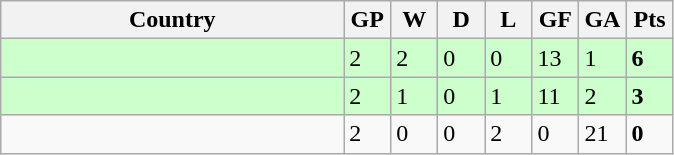<table class="wikitable">
<tr>
<th width="51%"><strong>Country</strong></th>
<th width="7%"><strong>GP</strong></th>
<th width="7%"><strong>W</strong></th>
<th width="7%"><strong>D</strong></th>
<th width="7%"><strong>L</strong></th>
<th width="7%"><strong>GF</strong></th>
<th width="7%"><strong>GA</strong></th>
<th width="7%"><strong>Pts</strong></th>
</tr>
<tr style="background:#ccffcc;">
<td></td>
<td>2</td>
<td>2</td>
<td>0</td>
<td>0</td>
<td>13</td>
<td>1</td>
<td><strong>6</strong></td>
</tr>
<tr style="background:#ccffcc;">
<td></td>
<td>2</td>
<td>1</td>
<td>0</td>
<td>1</td>
<td>11</td>
<td>2</td>
<td><strong>3</strong></td>
</tr>
<tr>
<td></td>
<td>2</td>
<td>0</td>
<td>0</td>
<td>2</td>
<td>0</td>
<td>21</td>
<td><strong>0</strong></td>
</tr>
</table>
